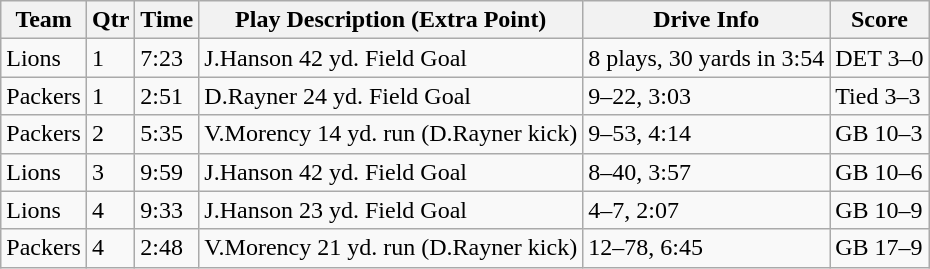<table class="wikitable">
<tr>
<th>Team</th>
<th>Qtr</th>
<th>Time</th>
<th>Play Description (Extra Point)</th>
<th>Drive Info</th>
<th>Score</th>
</tr>
<tr>
<td>Lions</td>
<td>1</td>
<td>7:23</td>
<td>J.Hanson 42 yd. Field Goal</td>
<td>8 plays, 30 yards in 3:54</td>
<td>DET 3–0</td>
</tr>
<tr>
<td>Packers</td>
<td>1</td>
<td>2:51</td>
<td>D.Rayner 24 yd. Field Goal</td>
<td>9–22, 3:03</td>
<td>Tied 3–3</td>
</tr>
<tr>
<td>Packers</td>
<td>2</td>
<td>5:35</td>
<td>V.Morency 14 yd. run (D.Rayner kick)</td>
<td>9–53, 4:14</td>
<td>GB 10–3</td>
</tr>
<tr>
<td>Lions</td>
<td>3</td>
<td>9:59</td>
<td>J.Hanson 42 yd. Field Goal</td>
<td>8–40, 3:57</td>
<td>GB 10–6</td>
</tr>
<tr>
<td>Lions</td>
<td>4</td>
<td>9:33</td>
<td>J.Hanson 23 yd. Field Goal</td>
<td>4–7, 2:07</td>
<td>GB 10–9</td>
</tr>
<tr>
<td>Packers</td>
<td>4</td>
<td>2:48</td>
<td>V.Morency 21 yd. run (D.Rayner kick)</td>
<td>12–78, 6:45</td>
<td>GB 17–9</td>
</tr>
</table>
